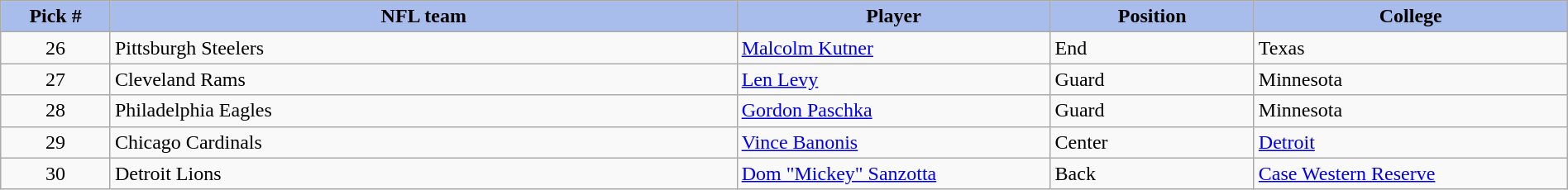<table style="width: 100%" class="sortable wikitable">
<tr>
<th style="background:#A8BDEC;" width=7%>Pick #</th>
<th width=40% style="background:#A8BDEC;">NFL team</th>
<th width=20% style="background:#A8BDEC;">Player</th>
<th width=13% style="background:#A8BDEC;">Position</th>
<th style="background:#A8BDEC;">College</th>
</tr>
<tr>
<td align=center>26</td>
<td>Pittsburgh Steelers</td>
<td><a href='#'>Malcolm Kutner</a></td>
<td>End</td>
<td>Texas</td>
</tr>
<tr>
<td align=center>27</td>
<td>Cleveland Rams</td>
<td><a href='#'>Len Levy</a></td>
<td>Guard</td>
<td>Minnesota</td>
</tr>
<tr>
<td align=center>28</td>
<td>Philadelphia Eagles</td>
<td><a href='#'>Gordon Paschka</a></td>
<td>Guard</td>
<td>Minnesota</td>
</tr>
<tr>
<td align=center>29</td>
<td>Chicago Cardinals</td>
<td><a href='#'>Vince Banonis</a></td>
<td>Center</td>
<td><a href='#'>Detroit</a></td>
</tr>
<tr>
<td align=center>30</td>
<td>Detroit Lions</td>
<td><a href='#'>Dom "Mickey" Sanzotta</a></td>
<td>Back</td>
<td><a href='#'>Case Western Reserve</a></td>
</tr>
</table>
